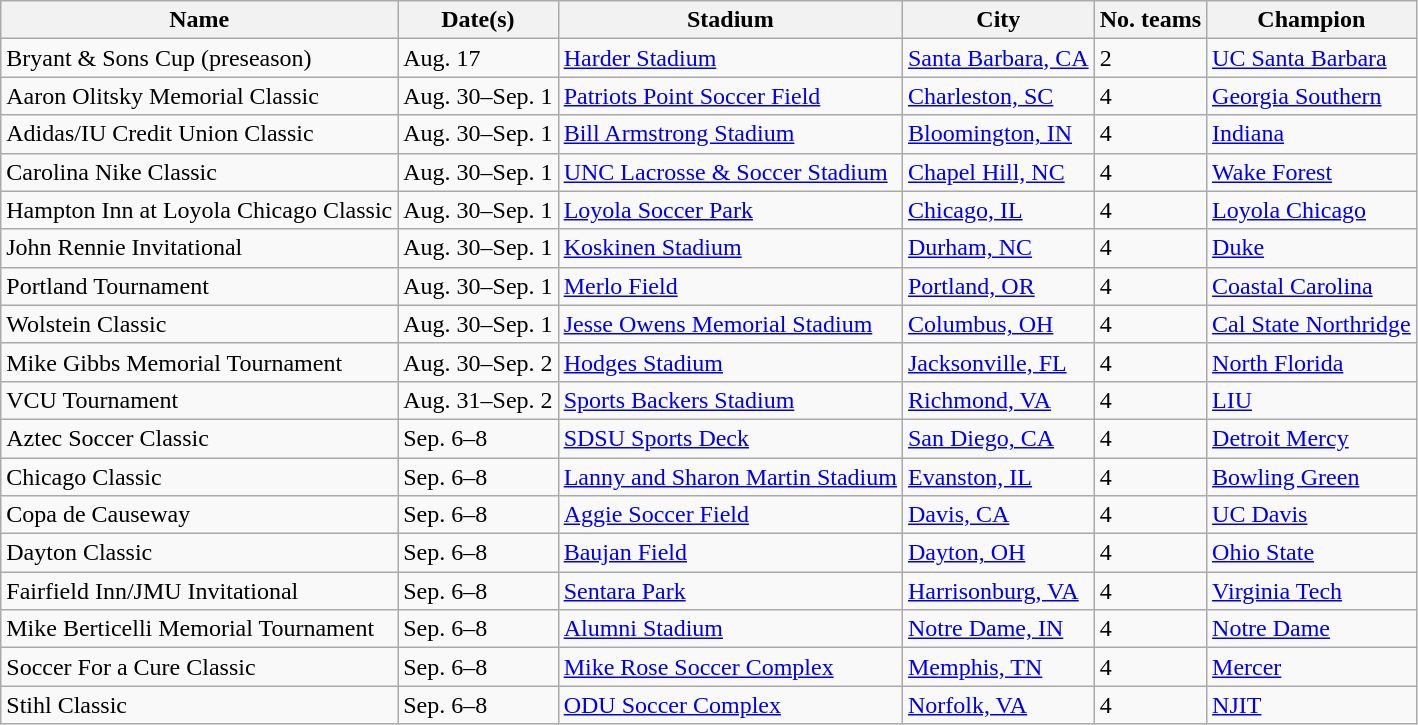<table class="wikitable">
<tr>
<th>Name</th>
<th>Date(s)</th>
<th>Stadium</th>
<th>City</th>
<th>No. teams</th>
<th>Champion</th>
</tr>
<tr>
<td>Bryant & Sons Cup (preseason)</td>
<td>Aug. 17</td>
<td><a href='#'>Harder Stadium</a></td>
<td><a href='#'>Santa Barbara, CA</a></td>
<td>2</td>
<td><a href='#'>UC Santa Barbara</a></td>
</tr>
<tr>
<td>Aaron Olitsky Memorial Classic</td>
<td>Aug. 30–Sep. 1</td>
<td><a href='#'>Patriots Point Soccer Field</a></td>
<td><a href='#'>Charleston, SC</a></td>
<td>4</td>
<td><a href='#'>Georgia Southern</a></td>
</tr>
<tr>
<td>Adidas/IU Credit Union Classic</td>
<td>Aug. 30–Sep. 1</td>
<td><a href='#'>Bill Armstrong Stadium</a></td>
<td><a href='#'>Bloomington, IN</a></td>
<td>4</td>
<td><a href='#'>Indiana</a></td>
</tr>
<tr>
<td>Carolina Nike Classic</td>
<td>Aug. 30–Sep. 1</td>
<td><a href='#'>UNC Lacrosse & Soccer Stadium</a></td>
<td><a href='#'>Chapel Hill, NC</a></td>
<td>4</td>
<td><a href='#'>Wake Forest</a></td>
</tr>
<tr>
<td>Hampton Inn at Loyola Chicago Classic</td>
<td>Aug. 30–Sep. 1</td>
<td><a href='#'>Loyola Soccer Park</a></td>
<td><a href='#'>Chicago, IL</a></td>
<td>4</td>
<td><a href='#'>Loyola Chicago</a></td>
</tr>
<tr>
<td>John Rennie Invitational</td>
<td>Aug. 30–Sep. 1</td>
<td><a href='#'>Koskinen Stadium</a></td>
<td><a href='#'>Durham, NC</a></td>
<td>4</td>
<td><a href='#'>Duke</a></td>
</tr>
<tr>
<td>Portland Tournament</td>
<td>Aug. 30–Sep. 1</td>
<td><a href='#'>Merlo Field</a></td>
<td><a href='#'>Portland, OR</a></td>
<td>4</td>
<td><a href='#'>Coastal Carolina</a></td>
</tr>
<tr>
<td>Wolstein Classic</td>
<td>Aug. 30–Sep. 1</td>
<td><a href='#'>Jesse Owens Memorial Stadium</a></td>
<td><a href='#'>Columbus, OH</a></td>
<td>4</td>
<td><a href='#'>Cal State Northridge</a></td>
</tr>
<tr>
<td>Mike Gibbs Memorial Tournament</td>
<td>Aug. 30–Sep. 2</td>
<td><a href='#'>Hodges Stadium</a></td>
<td><a href='#'>Jacksonville, FL</a></td>
<td>4</td>
<td><a href='#'>North Florida</a></td>
</tr>
<tr>
<td>VCU Tournament</td>
<td>Aug. 31–Sep. 2</td>
<td><a href='#'>Sports Backers Stadium</a></td>
<td><a href='#'>Richmond, VA</a></td>
<td>4</td>
<td><a href='#'>LIU</a></td>
</tr>
<tr>
<td>Aztec Soccer Classic</td>
<td>Sep. 6–8</td>
<td><a href='#'>SDSU Sports Deck</a></td>
<td><a href='#'>San Diego, CA</a></td>
<td>4</td>
<td><a href='#'>Detroit Mercy</a></td>
</tr>
<tr>
<td>Chicago Classic</td>
<td>Sep. 6–8</td>
<td><a href='#'>Lanny and Sharon Martin Stadium</a></td>
<td><a href='#'>Evanston, IL</a></td>
<td>4</td>
<td><a href='#'>Bowling Green</a></td>
</tr>
<tr>
<td>Copa de Causeway</td>
<td>Sep. 6–8</td>
<td><a href='#'>Aggie Soccer Field</a></td>
<td><a href='#'>Davis, CA</a></td>
<td>4</td>
<td><a href='#'>UC Davis</a></td>
</tr>
<tr>
<td>Dayton Classic</td>
<td>Sep. 6–8</td>
<td><a href='#'>Baujan Field</a></td>
<td><a href='#'>Dayton, OH</a></td>
<td>4</td>
<td><a href='#'>Ohio State</a></td>
</tr>
<tr>
<td>Fairfield Inn/JMU Invitational</td>
<td>Sep. 6–8</td>
<td><a href='#'>Sentara Park</a></td>
<td><a href='#'>Harrisonburg, VA</a></td>
<td>4</td>
<td><a href='#'>Virginia Tech</a></td>
</tr>
<tr>
<td>Mike Berticelli Memorial Tournament</td>
<td>Sep. 6–8</td>
<td><a href='#'>Alumni Stadium</a></td>
<td><a href='#'>Notre Dame, IN</a></td>
<td>4</td>
<td><a href='#'>Notre Dame</a></td>
</tr>
<tr>
<td>Soccer For a Cure Classic</td>
<td>Sep. 6–8</td>
<td><a href='#'>Mike Rose Soccer Complex</a></td>
<td><a href='#'>Memphis, TN</a></td>
<td>4</td>
<td><a href='#'>Mercer</a></td>
</tr>
<tr>
<td>Stihl Classic</td>
<td>Sep. 6–8</td>
<td><a href='#'>ODU Soccer Complex</a></td>
<td><a href='#'>Norfolk, VA</a></td>
<td>4</td>
<td><a href='#'>NJIT</a></td>
</tr>
</table>
